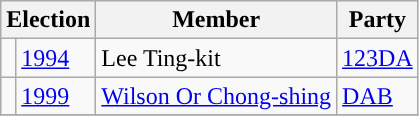<table class="wikitable">
<tr>
<th colspan="2">Election</th>
<th>Member</th>
<th>Party</th>
</tr>
<tr>
<td style="background-color:"></td>
<td><a href='#'>1994</a></td>
<td>Lee Ting-kit</td>
<td><a href='#'>123DA</a></td>
</tr>
<tr>
<td style="background-color:"></td>
<td><a href='#'>1999</a></td>
<td><a href='#'>Wilson Or Chong-shing</a></td>
<td><a href='#'>DAB</a></td>
</tr>
<tr>
</tr>
</table>
